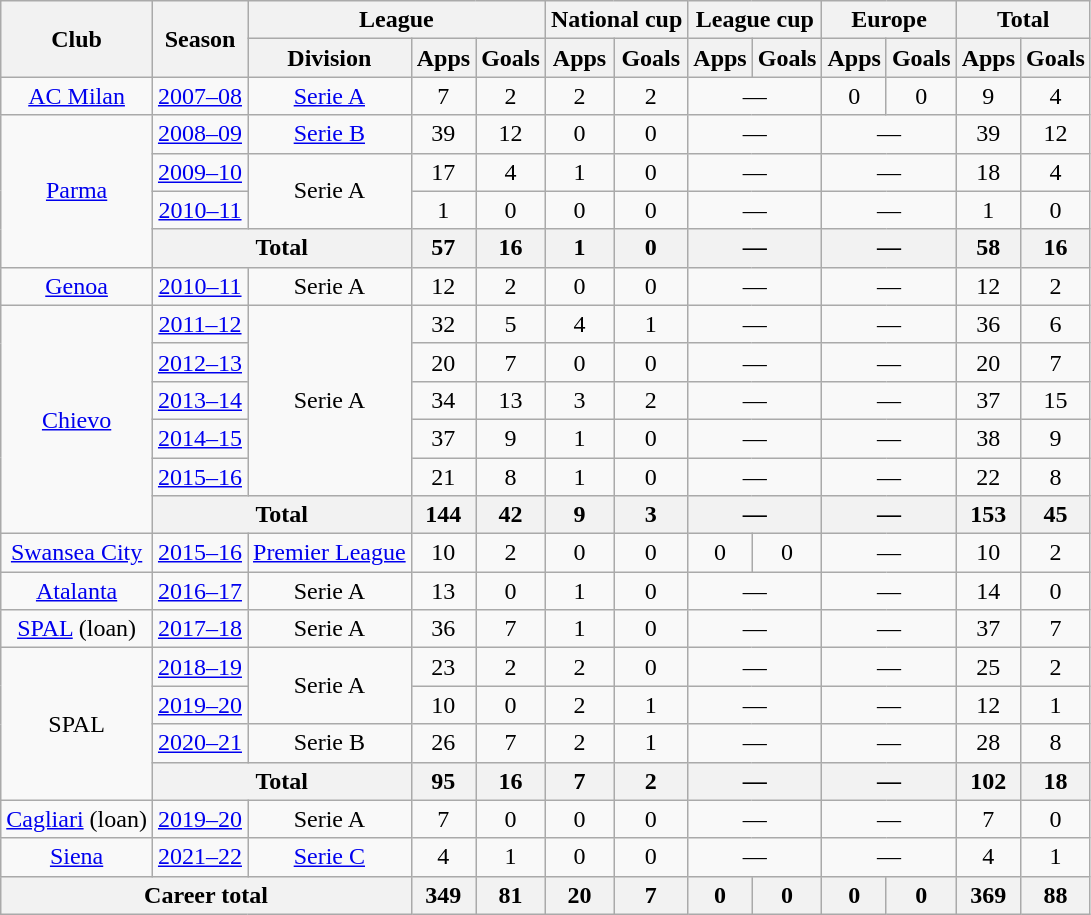<table class="wikitable" style="text-align:center">
<tr>
<th rowspan="2">Club</th>
<th rowspan="2">Season</th>
<th colspan="3">League</th>
<th colspan="2">National cup</th>
<th colspan="2">League cup</th>
<th colspan="2">Europe</th>
<th colspan="2">Total</th>
</tr>
<tr>
<th>Division</th>
<th>Apps</th>
<th>Goals</th>
<th>Apps</th>
<th>Goals</th>
<th>Apps</th>
<th>Goals</th>
<th>Apps</th>
<th>Goals</th>
<th>Apps</th>
<th>Goals</th>
</tr>
<tr>
<td><a href='#'>AC Milan</a></td>
<td><a href='#'>2007–08</a></td>
<td><a href='#'>Serie A</a></td>
<td>7</td>
<td>2</td>
<td>2</td>
<td>2</td>
<td colspan="2">—</td>
<td>0</td>
<td>0</td>
<td>9</td>
<td>4</td>
</tr>
<tr>
<td rowspan="4"><a href='#'>Parma</a></td>
<td><a href='#'>2008–09</a></td>
<td><a href='#'>Serie B</a></td>
<td>39</td>
<td>12</td>
<td>0</td>
<td>0</td>
<td colspan="2">—</td>
<td colspan="2">—</td>
<td>39</td>
<td>12</td>
</tr>
<tr>
<td><a href='#'>2009–10</a></td>
<td rowspan="2">Serie A</td>
<td>17</td>
<td>4</td>
<td>1</td>
<td>0</td>
<td colspan="2">—</td>
<td colspan="2">—</td>
<td>18</td>
<td>4</td>
</tr>
<tr>
<td><a href='#'>2010–11</a></td>
<td>1</td>
<td>0</td>
<td>0</td>
<td>0</td>
<td colspan="2">—</td>
<td colspan="2">—</td>
<td>1</td>
<td>0</td>
</tr>
<tr>
<th colspan="2">Total</th>
<th>57</th>
<th>16</th>
<th>1</th>
<th>0</th>
<th colspan="2">—</th>
<th colspan="2">—</th>
<th>58</th>
<th>16</th>
</tr>
<tr>
<td><a href='#'>Genoa</a></td>
<td><a href='#'>2010–11</a></td>
<td>Serie A</td>
<td>12</td>
<td>2</td>
<td>0</td>
<td>0</td>
<td colspan="2">—</td>
<td colspan="2">—</td>
<td>12</td>
<td>2</td>
</tr>
<tr>
<td rowspan="6"><a href='#'>Chievo</a></td>
<td><a href='#'>2011–12</a></td>
<td rowspan="5">Serie A</td>
<td>32</td>
<td>5</td>
<td>4</td>
<td>1</td>
<td colspan="2">—</td>
<td colspan="2">—</td>
<td>36</td>
<td>6</td>
</tr>
<tr>
<td><a href='#'>2012–13</a></td>
<td>20</td>
<td>7</td>
<td>0</td>
<td>0</td>
<td colspan="2">—</td>
<td colspan="2">—</td>
<td>20</td>
<td>7</td>
</tr>
<tr>
<td><a href='#'>2013–14</a></td>
<td>34</td>
<td>13</td>
<td>3</td>
<td>2</td>
<td colspan="2">—</td>
<td colspan="2">—</td>
<td>37</td>
<td>15</td>
</tr>
<tr>
<td><a href='#'>2014–15</a></td>
<td>37</td>
<td>9</td>
<td>1</td>
<td>0</td>
<td colspan="2">—</td>
<td colspan="2">—</td>
<td>38</td>
<td>9</td>
</tr>
<tr>
<td><a href='#'>2015–16</a></td>
<td>21</td>
<td>8</td>
<td>1</td>
<td>0</td>
<td colspan="2">—</td>
<td colspan="2">—</td>
<td>22</td>
<td>8</td>
</tr>
<tr>
<th colspan="2">Total</th>
<th>144</th>
<th>42</th>
<th>9</th>
<th>3</th>
<th colspan="2">—</th>
<th colspan="2">—</th>
<th>153</th>
<th>45</th>
</tr>
<tr>
<td><a href='#'>Swansea City</a></td>
<td><a href='#'>2015–16</a></td>
<td><a href='#'>Premier League</a></td>
<td>10</td>
<td>2</td>
<td>0</td>
<td>0</td>
<td>0</td>
<td>0</td>
<td colspan="2">—</td>
<td>10</td>
<td>2</td>
</tr>
<tr>
<td><a href='#'>Atalanta</a></td>
<td><a href='#'>2016–17</a></td>
<td>Serie A</td>
<td>13</td>
<td>0</td>
<td>1</td>
<td>0</td>
<td colspan="2">—</td>
<td colspan="2">—</td>
<td>14</td>
<td>0</td>
</tr>
<tr>
<td><a href='#'>SPAL</a> (loan)</td>
<td><a href='#'>2017–18</a></td>
<td>Serie A</td>
<td>36</td>
<td>7</td>
<td>1</td>
<td>0</td>
<td colspan="2">—</td>
<td colspan="2">—</td>
<td>37</td>
<td>7</td>
</tr>
<tr>
<td rowspan="4">SPAL</td>
<td><a href='#'>2018–19</a></td>
<td rowspan="2">Serie A</td>
<td>23</td>
<td>2</td>
<td>2</td>
<td>0</td>
<td colspan="2">—</td>
<td colspan="2">—</td>
<td>25</td>
<td>2</td>
</tr>
<tr>
<td><a href='#'>2019–20</a></td>
<td>10</td>
<td>0</td>
<td>2</td>
<td>1</td>
<td colspan="2">—</td>
<td colspan="2">—</td>
<td>12</td>
<td>1</td>
</tr>
<tr>
<td><a href='#'>2020–21</a></td>
<td>Serie B</td>
<td>26</td>
<td>7</td>
<td>2</td>
<td>1</td>
<td colspan="2">—</td>
<td colspan="2">—</td>
<td>28</td>
<td>8</td>
</tr>
<tr>
<th colspan="2">Total</th>
<th>95</th>
<th>16</th>
<th>7</th>
<th>2</th>
<th colspan="2">—</th>
<th colspan="2">—</th>
<th>102</th>
<th>18</th>
</tr>
<tr>
<td><a href='#'>Cagliari</a> (loan)</td>
<td><a href='#'>2019–20</a></td>
<td>Serie A</td>
<td>7</td>
<td>0</td>
<td>0</td>
<td>0</td>
<td colspan="2">—</td>
<td colspan="2">—</td>
<td>7</td>
<td>0</td>
</tr>
<tr>
<td><a href='#'>Siena</a></td>
<td><a href='#'>2021–22</a></td>
<td><a href='#'>Serie C</a></td>
<td>4</td>
<td>1</td>
<td>0</td>
<td>0</td>
<td colspan="2">—</td>
<td colspan="2">—</td>
<td>4</td>
<td>1</td>
</tr>
<tr>
<th colspan="3">Career total</th>
<th>349</th>
<th>81</th>
<th>20</th>
<th>7</th>
<th>0</th>
<th>0</th>
<th>0</th>
<th>0</th>
<th>369</th>
<th>88</th>
</tr>
</table>
